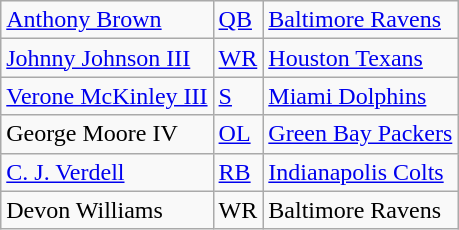<table class="wikitable mw-collapsible mw-collapsed">
<tr>
<td><a href='#'>Anthony Brown</a></td>
<td><a href='#'>QB</a></td>
<td><a href='#'>Baltimore Ravens</a></td>
</tr>
<tr>
<td><a href='#'>Johnny Johnson III</a></td>
<td><a href='#'>WR</a></td>
<td><a href='#'>Houston Texans</a></td>
</tr>
<tr>
<td><a href='#'>Verone McKinley III</a></td>
<td><a href='#'>S</a></td>
<td><a href='#'>Miami Dolphins</a></td>
</tr>
<tr>
<td>George Moore IV</td>
<td><a href='#'>OL</a></td>
<td><a href='#'>Green Bay Packers</a></td>
</tr>
<tr>
<td><a href='#'>C. J. Verdell</a></td>
<td><a href='#'>RB</a></td>
<td><a href='#'>Indianapolis Colts</a></td>
</tr>
<tr>
<td>Devon Williams</td>
<td Wide receiver>WR</td>
<td>Baltimore Ravens</td>
</tr>
</table>
